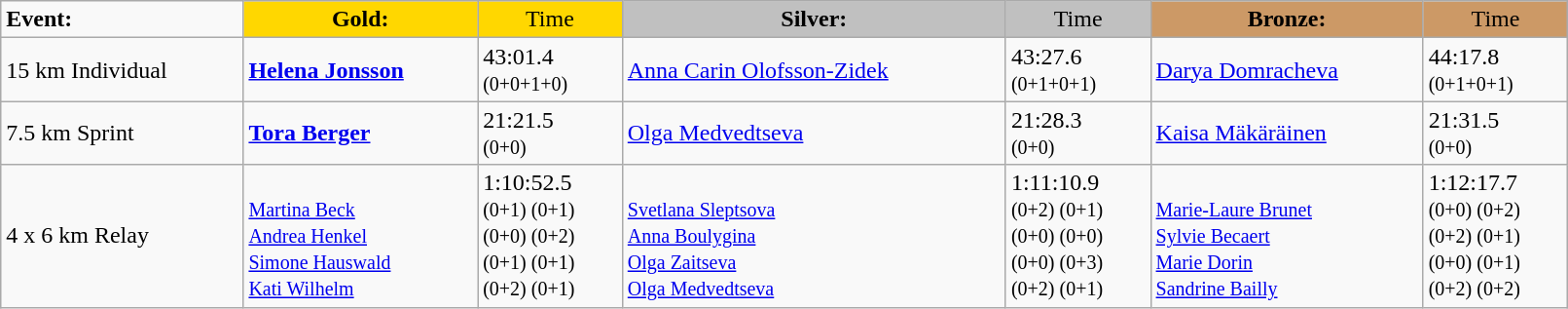<table class="wikitable" width=85%>
<tr>
<td><strong>Event:</strong></td>
<td style="text-align:center;background-color:gold;"><strong>Gold:</strong></td>
<td style="text-align:center;background-color:gold;">Time</td>
<td style="text-align:center;background-color:silver;"><strong>Silver:</strong></td>
<td style="text-align:center;background-color:silver;">Time</td>
<td style="text-align:center;background-color:#CC9966;"><strong>Bronze:</strong></td>
<td style="text-align:center;background-color:#CC9966;">Time</td>
</tr>
<tr>
<td>15 km Individual<br></td>
<td><strong><a href='#'>Helena Jonsson</a></strong><br><small></small></td>
<td>43:01.4<br><small>(0+0+1+0)</small></td>
<td><a href='#'>Anna Carin Olofsson-Zidek</a><br><small></small></td>
<td>43:27.6<br><small>(0+1+0+1)</small></td>
<td><a href='#'>Darya Domracheva</a><br><small></small></td>
<td>44:17.8<br><small>(0+1+0+1)</small></td>
</tr>
<tr>
<td>7.5 km Sprint<br></td>
<td><strong><a href='#'>Tora Berger</a></strong><br><small></small></td>
<td>21:21.5<br><small>(0+0)</small></td>
<td><a href='#'>Olga Medvedtseva</a><br><small></small></td>
<td>21:28.3<br><small>(0+0)</small></td>
<td><a href='#'>Kaisa Mäkäräinen</a><br><small></small></td>
<td>21:31.5<br><small>(0+0)</small></td>
</tr>
<tr>
<td>4 x 6 km Relay<br></td>
<td><strong></strong> <br><small><a href='#'>Martina Beck</a><br><a href='#'>Andrea Henkel</a><br><a href='#'>Simone Hauswald</a><br><a href='#'>Kati Wilhelm</a></small></td>
<td>1:10:52.5<br><small>(0+1) (0+1)<br>(0+0) (0+2)<br>(0+1) (0+1)<br>(0+2) (0+1)</small></td>
<td>  <br><small><a href='#'>Svetlana Sleptsova</a><br><a href='#'>Anna Boulygina</a><br><a href='#'>Olga Zaitseva</a><br><a href='#'>Olga Medvedtseva</a></small></td>
<td>1:11:10.9<br><small>(0+2) (0+1)<br>(0+0) (0+0)<br>(0+0) (0+3)<br>(0+2) (0+1)</small></td>
<td> <br><small><a href='#'>Marie-Laure Brunet</a><br><a href='#'>Sylvie Becaert</a><br><a href='#'>Marie Dorin</a><br><a href='#'>Sandrine Bailly</a></small></td>
<td>1:12:17.7 <br><small>(0+0) (0+2)<br>(0+2) (0+1)<br>(0+0) (0+1)<br>(0+2) (0+2)</small></td>
</tr>
</table>
